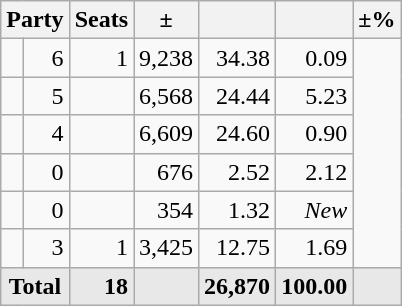<table class=wikitable>
<tr>
<th colspan=2 align=center>Party</th>
<th>Seats</th>
<th>±</th>
<th></th>
<th></th>
<th>±%</th>
</tr>
<tr>
<td></td>
<td align=right>6</td>
<td align=right>1</td>
<td align=right>9,238</td>
<td align=right>34.38</td>
<td align=right>0.09</td>
</tr>
<tr>
<td></td>
<td align=right>5</td>
<td align=right></td>
<td align=right>6,568</td>
<td align=right>24.44</td>
<td align=right>5.23</td>
</tr>
<tr>
<td></td>
<td align=right>4</td>
<td align=right></td>
<td align=right>6,609</td>
<td align=right>24.60</td>
<td align=right>0.90</td>
</tr>
<tr>
<td></td>
<td align=right>0</td>
<td align=right></td>
<td align=right>676</td>
<td align=right>2.52</td>
<td align=right>2.12</td>
</tr>
<tr>
<td></td>
<td align=right>0</td>
<td align=right></td>
<td align=right>354</td>
<td align=right>1.32</td>
<td align=right><em>New</em></td>
</tr>
<tr>
<td></td>
<td align=right>3</td>
<td align=right> 1</td>
<td align=right>3,425</td>
<td align=right>12.75</td>
<td align=right>1.69</td>
</tr>
<tr style="font-weight:bold; background:rgb(232,232,232);">
<td colspan=2 align=center>Total</td>
<td align=right>18</td>
<td align=center></td>
<td align=right>26,870</td>
<td align=center>100.00</td>
<td align=center></td>
</tr>
</table>
